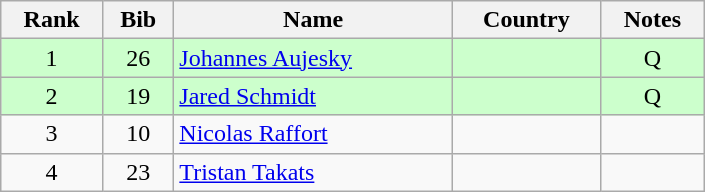<table class="wikitable" style="text-align:center; width:470px">
<tr>
<th>Rank</th>
<th>Bib</th>
<th>Name</th>
<th>Country</th>
<th>Notes</th>
</tr>
<tr bgcolor=ccffcc>
<td>1</td>
<td>26</td>
<td align=left><a href='#'>Johannes Aujesky</a></td>
<td align=left></td>
<td>Q</td>
</tr>
<tr bgcolor=ccffcc>
<td>2</td>
<td>19</td>
<td align=left><a href='#'>Jared Schmidt</a></td>
<td align=left></td>
<td>Q</td>
</tr>
<tr>
<td>3</td>
<td>10</td>
<td align=left><a href='#'>Nicolas Raffort</a></td>
<td align=left></td>
<td></td>
</tr>
<tr>
<td>4</td>
<td>23</td>
<td align=left><a href='#'>Tristan Takats</a></td>
<td align=left></td>
<td></td>
</tr>
</table>
